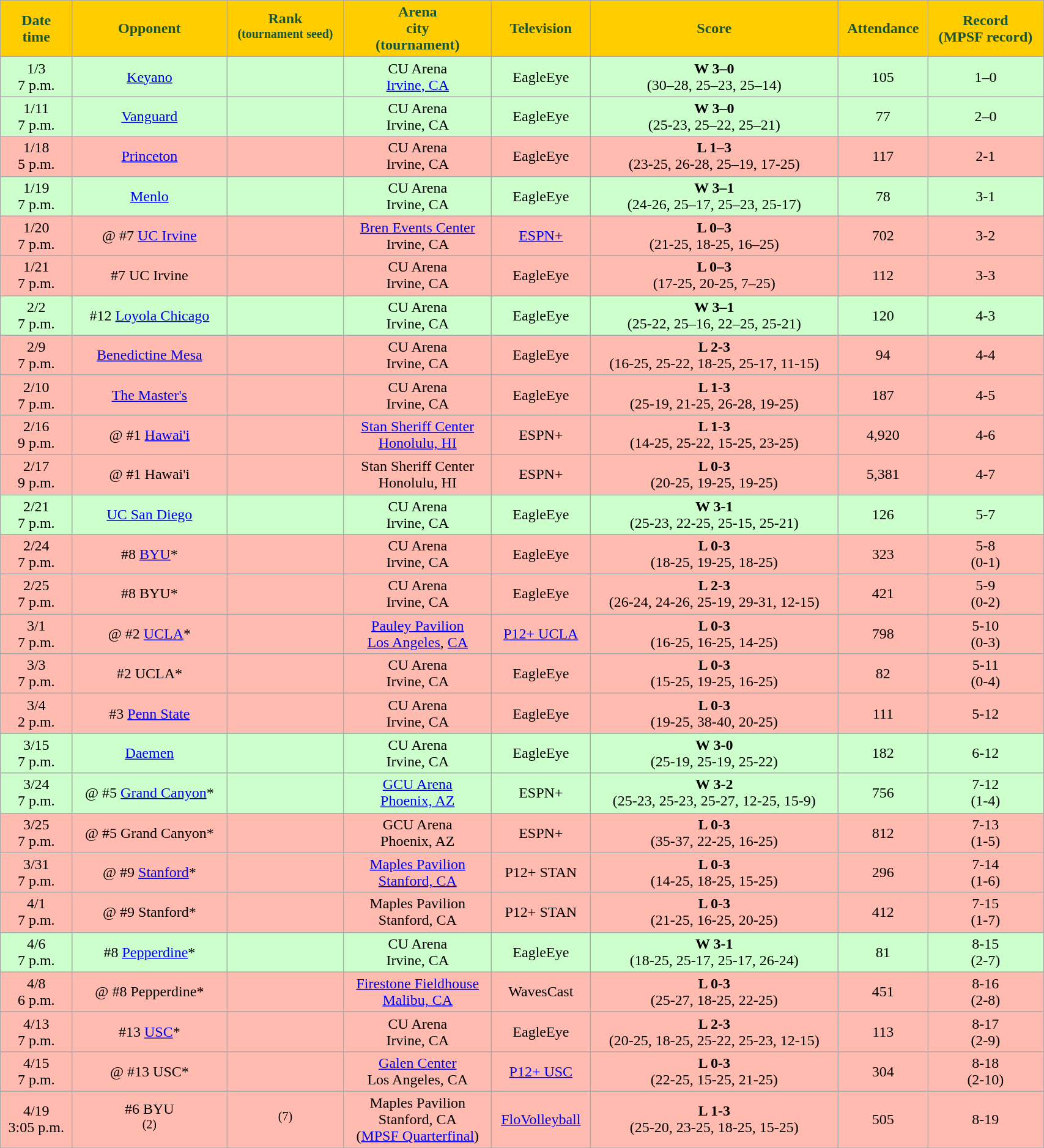<table class="wikitable sortable" style="width:90%">
<tr>
<th style="background:#FFCD00; color:#1A5632;" scope="col">Date<br>time</th>
<th style="background:#FFCD00; color:#1A5632;" scope="col">Opponent</th>
<th style="background:#FFCD00; color:#1A5632;" scope="col">Rank<br><sup>(tournament seed)</sup></th>
<th style="background:#FFCD00; color:#1A5632;" scope="col">Arena<br>city<br>(tournament)</th>
<th style="background:#FFCD00; color:#1A5632;" scope="col">Television</th>
<th style="background:#FFCD00; color:#1A5632;" scope="col">Score</th>
<th style="background:#FFCD00; color:#1A5632;" scope="col">Attendance</th>
<th style="background:#FFCD00; color:#1A5632;" scope="col">Record<br>(MPSF record)</th>
</tr>
<tr align="center" bgcolor="#ccffcc">
<td>1/3<br>7 p.m.</td>
<td><a href='#'>Keyano</a></td>
<td></td>
<td>CU Arena<br><a href='#'>Irvine, CA</a></td>
<td>EagleEye</td>
<td><strong>W 3–0</strong><br>(30–28, 25–23, 25–14)</td>
<td>105</td>
<td>1–0</td>
</tr>
<tr align="center" bgcolor="#ccffcc">
<td>1/11<br>7 p.m.</td>
<td><a href='#'>Vanguard</a></td>
<td></td>
<td>CU Arena<br>Irvine, CA</td>
<td>EagleEye</td>
<td><strong>W 3–0</strong><br>(25-23, 25–22, 25–21)</td>
<td>77</td>
<td>2–0</td>
</tr>
<tr align="center" bgcolor="#ffbbb">
<td>1/18<br>5 p.m.</td>
<td><a href='#'>Princeton</a></td>
<td></td>
<td>CU Arena<br>Irvine, CA</td>
<td>EagleEye</td>
<td><strong>L 1–3</strong><br>(23-25, 26-28, 25–19, 17-25)</td>
<td>117</td>
<td>2-1</td>
</tr>
<tr align="center" bgcolor="#ccffcc">
<td>1/19<br>7 p.m.</td>
<td><a href='#'>Menlo</a></td>
<td></td>
<td>CU Arena<br>Irvine, CA</td>
<td>EagleEye</td>
<td><strong>W 3–1</strong><br>(24-26, 25–17, 25–23, 25-17)</td>
<td>78</td>
<td>3-1</td>
</tr>
<tr align="center" bgcolor="#ffbbb">
<td>1/20<br>7 p.m.</td>
<td>@ #7 <a href='#'>UC Irvine</a></td>
<td></td>
<td><a href='#'>Bren Events Center</a><br>Irvine, CA</td>
<td><a href='#'>ESPN+</a></td>
<td><strong>L 0–3</strong><br>(21-25, 18-25, 16–25)</td>
<td>702</td>
<td>3-2</td>
</tr>
<tr align="center" bgcolor="#ffbbb">
<td>1/21<br>7 p.m.</td>
<td>#7 UC Irvine</td>
<td></td>
<td>CU Arena<br>Irvine, CA</td>
<td>EagleEye</td>
<td><strong>L 0–3</strong><br>(17-25, 20-25, 7–25)</td>
<td>112</td>
<td>3-3</td>
</tr>
<tr align="center" bgcolor="#ccffcc">
<td>2/2<br>7 p.m.</td>
<td>#12 <a href='#'>Loyola Chicago</a></td>
<td></td>
<td>CU Arena<br>Irvine, CA</td>
<td>EagleEye</td>
<td><strong>W 3–1</strong><br>(25-22, 25–16, 22–25, 25-21)</td>
<td>120</td>
<td>4-3</td>
</tr>
<tr align="center" bgcolor="#ffbbb">
<td>2/9<br>7 p.m.</td>
<td><a href='#'>Benedictine Mesa</a></td>
<td></td>
<td>CU Arena<br>Irvine, CA</td>
<td>EagleEye</td>
<td><strong>L 2-3</strong><br>(16-25, 25-22, 18-25, 25-17, 11-15)</td>
<td>94</td>
<td>4-4</td>
</tr>
<tr align="center" bgcolor="#ffbbb">
<td>2/10<br>7 p.m.</td>
<td><a href='#'>The Master's</a></td>
<td></td>
<td>CU Arena<br>Irvine, CA</td>
<td>EagleEye</td>
<td><strong>L 1-3</strong><br>(25-19, 21-25, 26-28, 19-25)</td>
<td>187</td>
<td>4-5</td>
</tr>
<tr align="center" bgcolor="#ffbbb">
<td>2/16<br>9 p.m.</td>
<td>@ #1 <a href='#'>Hawai'i</a></td>
<td></td>
<td><a href='#'>Stan Sheriff Center</a><br><a href='#'>Honolulu, HI</a></td>
<td>ESPN+</td>
<td><strong>L 1-3</strong><br>(14-25, 25-22, 15-25, 23-25)</td>
<td>4,920</td>
<td>4-6</td>
</tr>
<tr align="center" bgcolor="#ffbbb">
<td>2/17<br>9 p.m.</td>
<td>@ #1 Hawai'i</td>
<td></td>
<td>Stan Sheriff Center<br>Honolulu, HI</td>
<td>ESPN+</td>
<td><strong>L 0-3</strong><br>(20-25, 19-25, 19-25)</td>
<td>5,381</td>
<td>4-7</td>
</tr>
<tr align="center" bgcolor="#ccffcc">
<td>2/21<br>7 p.m.</td>
<td><a href='#'>UC San Diego</a></td>
<td></td>
<td>CU Arena<br>Irvine, CA</td>
<td>EagleEye</td>
<td><strong>W 3-1</strong><br>(25-23, 22-25, 25-15, 25-21)</td>
<td>126</td>
<td>5-7</td>
</tr>
<tr align="center" bgcolor="#ffbbb">
<td>2/24<br>7 p.m.</td>
<td>#8 <a href='#'>BYU</a>*</td>
<td></td>
<td>CU Arena<br>Irvine, CA</td>
<td>EagleEye</td>
<td><strong>L 0-3</strong><br>(18-25, 19-25, 18-25)</td>
<td>323</td>
<td>5-8<br>(0-1)</td>
</tr>
<tr align="center" bgcolor="#ffbbb">
<td>2/25<br>7 p.m.</td>
<td>#8 BYU*</td>
<td></td>
<td>CU Arena<br>Irvine, CA</td>
<td>EagleEye</td>
<td><strong>L 2-3</strong><br>(26-24, 24-26, 25-19, 29-31, 12-15)</td>
<td>421</td>
<td>5-9<br>(0-2)</td>
</tr>
<tr align="center" bgcolor="#ffbbb">
<td>3/1<br>7 p.m.</td>
<td>@ #2 <a href='#'>UCLA</a>*</td>
<td></td>
<td><a href='#'>Pauley Pavilion</a><br><a href='#'>Los Angeles</a>, <a href='#'>CA</a></td>
<td><a href='#'>P12+ UCLA</a></td>
<td><strong>L 0-3</strong><br>(16-25, 16-25, 14-25)</td>
<td>798</td>
<td>5-10<br>(0-3)</td>
</tr>
<tr align="center" bgcolor="#ffbbb">
<td>3/3<br>7 p.m.</td>
<td>#2 UCLA*</td>
<td></td>
<td>CU Arena<br>Irvine, CA</td>
<td>EagleEye</td>
<td><strong>L 0-3</strong><br>(15-25, 19-25, 16-25)</td>
<td>82</td>
<td>5-11<br>(0-4)</td>
</tr>
<tr align="center" bgcolor="#ffbbb">
<td>3/4<br>2 p.m.</td>
<td>#3 <a href='#'>Penn State</a></td>
<td></td>
<td>CU Arena<br>Irvine, CA</td>
<td>EagleEye</td>
<td><strong>L 0-3</strong><br>(19-25, 38-40, 20-25)</td>
<td>111</td>
<td>5-12</td>
</tr>
<tr align="center" bgcolor="#ccffcc">
<td>3/15<br>7 p.m.</td>
<td><a href='#'>Daemen</a></td>
<td></td>
<td>CU Arena<br>Irvine, CA</td>
<td>EagleEye</td>
<td><strong>W 3-0</strong><br>(25-19, 25-19, 25-22)</td>
<td>182</td>
<td>6-12</td>
</tr>
<tr align="center" bgcolor="#ccffcc">
<td>3/24<br>7 p.m.</td>
<td>@ #5 <a href='#'>Grand Canyon</a>*</td>
<td></td>
<td><a href='#'>GCU Arena</a><br><a href='#'>Phoenix, AZ</a></td>
<td>ESPN+</td>
<td><strong>W 3-2</strong><br>(25-23, 25-23, 25-27, 12-25, 15-9)</td>
<td>756</td>
<td>7-12<br>(1-4)</td>
</tr>
<tr align="center" bgcolor="#ffbbb">
<td>3/25<br>7 p.m.</td>
<td>@ #5 Grand Canyon*</td>
<td></td>
<td>GCU Arena<br>Phoenix, AZ</td>
<td>ESPN+</td>
<td><strong>L 0-3</strong><br>(35-37, 22-25, 16-25)</td>
<td>812</td>
<td>7-13<br>(1-5)</td>
</tr>
<tr align="center" bgcolor="#ffbbb">
<td>3/31<br>7 p.m.</td>
<td>@ #9 <a href='#'>Stanford</a>*</td>
<td></td>
<td><a href='#'>Maples Pavilion</a><br><a href='#'>Stanford, CA</a></td>
<td>P12+ STAN</td>
<td><strong>L 0-3</strong><br>(14-25, 18-25, 15-25)</td>
<td>296</td>
<td>7-14<br>(1-6)</td>
</tr>
<tr align="center" bgcolor="#ffbbb">
<td>4/1<br>7 p.m.</td>
<td>@ #9 Stanford*</td>
<td></td>
<td>Maples Pavilion<br>Stanford, CA</td>
<td>P12+ STAN</td>
<td><strong>L 0-3</strong><br>(21-25, 16-25, 20-25)</td>
<td>412</td>
<td>7-15<br>(1-7)</td>
</tr>
<tr align="center"  bgcolor="#ccffcc">
<td>4/6<br>7 p.m.</td>
<td>#8 <a href='#'>Pepperdine</a>*</td>
<td></td>
<td>CU Arena<br>Irvine, CA</td>
<td>EagleEye</td>
<td><strong>W 3-1</strong><br>(18-25, 25-17, 25-17, 26-24)</td>
<td>81</td>
<td>8-15<br>(2-7)</td>
</tr>
<tr align="center" bgcolor="#ffbbb">
<td>4/8<br>6 p.m.</td>
<td>@ #8 Pepperdine*</td>
<td></td>
<td><a href='#'>Firestone Fieldhouse</a><br><a href='#'>Malibu, CA</a></td>
<td>WavesCast</td>
<td><strong>L 0-3</strong><br>(25-27, 18-25, 22-25)</td>
<td>451</td>
<td>8-16<br>(2-8)</td>
</tr>
<tr align="center" bgcolor="#ffbbb">
<td>4/13<br>7 p.m.</td>
<td>#13 <a href='#'>USC</a>*</td>
<td></td>
<td>CU Arena<br>Irvine, CA</td>
<td>EagleEye</td>
<td><strong>L 2-3</strong><br>(20-25, 18-25, 25-22, 25-23, 12-15)</td>
<td>113</td>
<td>8-17<br>(2-9)</td>
</tr>
<tr align="center" bgcolor="#ffbbb">
<td>4/15<br>7 p.m.</td>
<td>@ #13 USC*</td>
<td></td>
<td><a href='#'>Galen Center</a><br>Los Angeles, CA</td>
<td><a href='#'>P12+ USC</a></td>
<td><strong>L 0-3</strong><br>(22-25, 15-25, 21-25)</td>
<td>304</td>
<td>8-18<br>(2-10)</td>
</tr>
<tr align="center" bgcolor="#ffbbb">
<td>4/19<br>3:05 p.m.</td>
<td>#6 BYU<br><sup>(2)</sup></td>
<td><sup>(7)</sup></td>
<td>Maples Pavilion<br>Stanford, CA<br>(<a href='#'>MPSF Quarterfinal</a>)</td>
<td><a href='#'>FloVolleyball</a></td>
<td><strong>L 1-3</strong><br>(25-20, 23-25, 18-25, 15-25)</td>
<td>505</td>
<td>8-19</td>
</tr>
<tr>
</tr>
</table>
